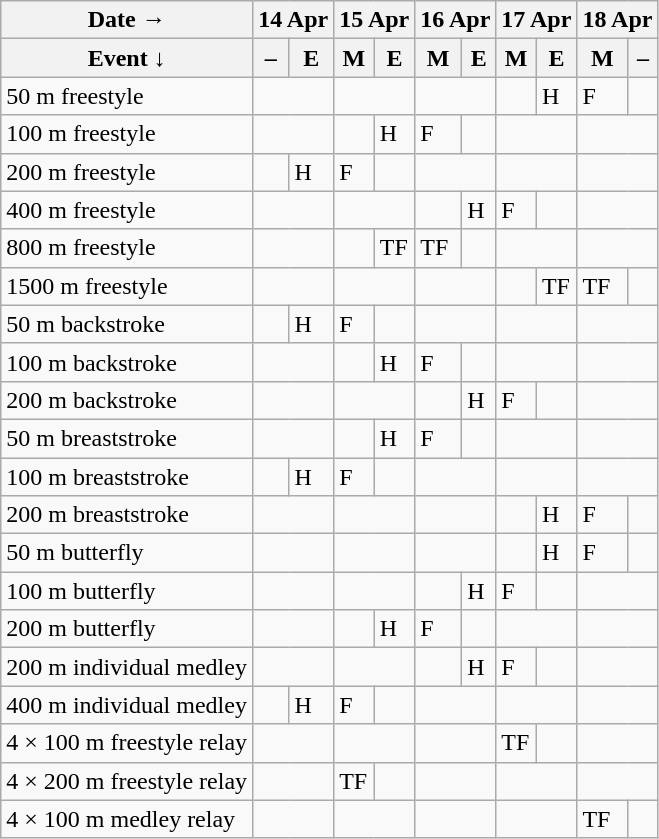<table class="wikitable swimming-schedule floatleft">
<tr>
<th>Date →</th>
<th colspan=2>14 Apr</th>
<th colspan=2>15 Apr</th>
<th colspan=2>16 Apr</th>
<th colspan=2>17 Apr</th>
<th colspan=2>18 Apr</th>
</tr>
<tr>
<th>Event ↓</th>
<th>–</th>
<th>E</th>
<th>M</th>
<th>E</th>
<th>M</th>
<th>E</th>
<th>M</th>
<th>E</th>
<th>M</th>
<th>–</th>
</tr>
<tr>
<td class=event>50 m freestyle</td>
<td colspan=2></td>
<td colspan=2></td>
<td colspan=2></td>
<td></td>
<td class=heats>H</td>
<td class=final>F</td>
<td></td>
</tr>
<tr>
<td class=event>100 m freestyle</td>
<td colspan=2></td>
<td></td>
<td class=heats>H</td>
<td class=final>F</td>
<td></td>
<td colspan=2></td>
<td colspan=2></td>
</tr>
<tr>
<td class=event>200 m freestyle</td>
<td></td>
<td class=heats>H</td>
<td class=final>F</td>
<td></td>
<td colspan=2></td>
<td colspan=2></td>
<td colspan=2></td>
</tr>
<tr>
<td class=event>400 m freestyle</td>
<td colspan=2></td>
<td colspan=2></td>
<td></td>
<td class=heats>H</td>
<td class=final>F</td>
<td></td>
<td colspan=2></td>
</tr>
<tr>
<td class=event>800 m freestyle</td>
<td colspan=2></td>
<td></td>
<td class=timed-final>TF</td>
<td class=timed-final>TF</td>
<td></td>
<td colspan=2></td>
<td colspan=2></td>
</tr>
<tr>
<td class=event>1500 m freestyle</td>
<td colspan=2></td>
<td colspan=2></td>
<td colspan=2></td>
<td></td>
<td class=timed-final>TF</td>
<td class=timed-final>TF</td>
<td></td>
</tr>
<tr>
<td class=event>50 m backstroke</td>
<td></td>
<td class=heats>H</td>
<td class=final>F</td>
<td></td>
<td colspan=2></td>
<td colspan=2></td>
<td colspan=2></td>
</tr>
<tr>
<td class=event>100 m backstroke</td>
<td colspan=2></td>
<td></td>
<td class=heats>H</td>
<td class=final>F</td>
<td></td>
<td colspan=2></td>
<td colspan=2></td>
</tr>
<tr>
<td class=event>200 m backstroke</td>
<td colspan=2></td>
<td colspan=2></td>
<td></td>
<td class=heats>H</td>
<td class=final>F</td>
<td></td>
<td colspan=2></td>
</tr>
<tr>
<td class=event>50 m breaststroke</td>
<td colspan=2></td>
<td></td>
<td class=heats>H</td>
<td class=final>F</td>
<td></td>
<td colspan=2></td>
<td colspan=2></td>
</tr>
<tr>
<td class=event>100 m breaststroke</td>
<td></td>
<td class=heats>H</td>
<td class=final>F</td>
<td></td>
<td colspan=2></td>
<td colspan=2></td>
<td colspan=2></td>
</tr>
<tr>
<td class=event>200 m breaststroke</td>
<td colspan=2></td>
<td colspan=2></td>
<td colspan=2></td>
<td></td>
<td class=heats>H</td>
<td class=final>F</td>
<td></td>
</tr>
<tr>
<td class=event>50 m butterfly</td>
<td colspan=2></td>
<td colspan=2></td>
<td colspan=2></td>
<td></td>
<td class=heats>H</td>
<td class=final>F</td>
<td></td>
</tr>
<tr>
<td class=event>100 m butterfly</td>
<td colspan=2></td>
<td colspan=2></td>
<td></td>
<td class=heats>H</td>
<td class=final>F</td>
<td></td>
<td colspan=2></td>
</tr>
<tr>
<td class=event>200 m butterfly</td>
<td colspan=2></td>
<td></td>
<td class=heats>H</td>
<td class=final>F</td>
<td></td>
<td colspan=2></td>
<td colspan=2></td>
</tr>
<tr>
<td class=event>200 m individual medley</td>
<td colspan=2></td>
<td colspan=2></td>
<td></td>
<td class=heats>H</td>
<td class=final>F</td>
<td></td>
<td colspan=2></td>
</tr>
<tr>
<td class=event>400 m individual medley</td>
<td></td>
<td class=heats>H</td>
<td class=final>F</td>
<td></td>
<td colspan=2></td>
<td colspan=2></td>
<td colspan=2></td>
</tr>
<tr>
<td class=event>4 × 100 m freestyle relay</td>
<td colspan=2></td>
<td colspan=2></td>
<td colspan=2></td>
<td class=timed-final>TF</td>
<td></td>
<td colspan=2></td>
</tr>
<tr>
<td class=event>4 × 200 m freestyle relay</td>
<td colspan=2></td>
<td class=timed-final>TF</td>
<td></td>
<td colspan=2></td>
<td colspan=2></td>
<td colspan=2></td>
</tr>
<tr>
<td class=event>4 × 100 m medley relay</td>
<td colspan=2></td>
<td colspan=2></td>
<td colspan=2></td>
<td colspan=2></td>
<td class=timed-final>TF</td>
<td></td>
</tr>
</table>
